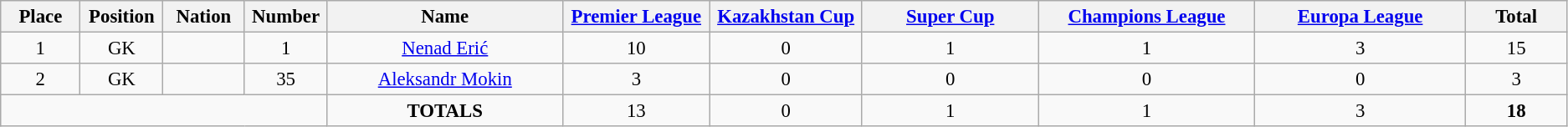<table class="wikitable" style="font-size: 95%; text-align: center;">
<tr>
<th width=60>Place</th>
<th width=60>Position</th>
<th width=60>Nation</th>
<th width=60>Number</th>
<th width=200>Name</th>
<th width=120><a href='#'>Premier League</a></th>
<th width=120><a href='#'>Kazakhstan Cup</a></th>
<th width=150><a href='#'>Super Cup</a></th>
<th width=180><a href='#'>Champions League</a></th>
<th width=180><a href='#'>Europa League</a></th>
<th width=80>Total</th>
</tr>
<tr>
<td>1</td>
<td>GK</td>
<td></td>
<td>1</td>
<td><a href='#'>Nenad Erić</a></td>
<td>10</td>
<td>0</td>
<td>1</td>
<td>1</td>
<td>3</td>
<td>15</td>
</tr>
<tr>
<td>2</td>
<td>GK</td>
<td></td>
<td>35</td>
<td><a href='#'>Aleksandr Mokin</a></td>
<td>3</td>
<td>0</td>
<td>0</td>
<td>0</td>
<td>0</td>
<td>3</td>
</tr>
<tr>
<td colspan="4"></td>
<td><strong>TOTALS</strong></td>
<td>13</td>
<td>0</td>
<td>1</td>
<td>1</td>
<td>3</td>
<td><strong>18</strong></td>
</tr>
</table>
